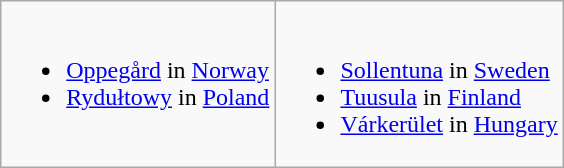<table class="wikitable">
<tr valign="top">
<td><br><ul><li> <a href='#'>Oppegård</a> in <a href='#'>Norway</a></li><li> <a href='#'>Rydułtowy</a> in <a href='#'>Poland</a></li></ul></td>
<td><br><ul><li> <a href='#'>Sollentuna</a> in <a href='#'>Sweden</a></li><li> <a href='#'>Tuusula</a> in <a href='#'>Finland</a></li><li> <a href='#'>Várkerület</a> in <a href='#'>Hungary</a></li></ul></td>
</tr>
</table>
